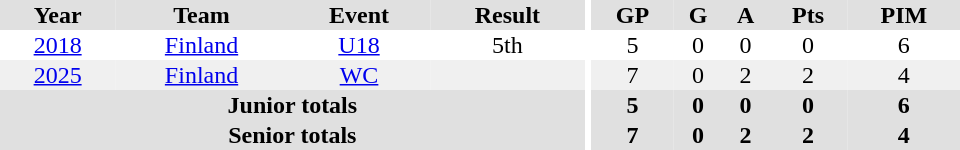<table border="0" cellpadding="1" cellspacing="0" ID="Table3" style="text-align:center; width:40em">
<tr ALIGN="center" bgcolor="#e0e0e0">
<th>Year</th>
<th>Team</th>
<th>Event</th>
<th>Result</th>
<th rowspan="99" bgcolor="#ffffff"></th>
<th>GP</th>
<th>G</th>
<th>A</th>
<th>Pts</th>
<th>PIM</th>
</tr>
<tr>
<td><a href='#'>2018</a></td>
<td><a href='#'>Finland</a></td>
<td><a href='#'>U18</a></td>
<td>5th</td>
<td>5</td>
<td>0</td>
<td>0</td>
<td>0</td>
<td>6</td>
</tr>
<tr bgcolor="#f0f0f0">
<td><a href='#'>2025</a></td>
<td><a href='#'>Finland</a></td>
<td><a href='#'>WC</a></td>
<td></td>
<td>7</td>
<td>0</td>
<td>2</td>
<td>2</td>
<td>4</td>
</tr>
<tr bgcolor="#e0e0e0">
<th colspan="4">Junior totals</th>
<th>5</th>
<th>0</th>
<th>0</th>
<th>0</th>
<th>6</th>
</tr>
<tr bgcolor="#e0e0e0">
<th colspan="4">Senior totals</th>
<th>7</th>
<th>0</th>
<th>2</th>
<th>2</th>
<th>4</th>
</tr>
</table>
